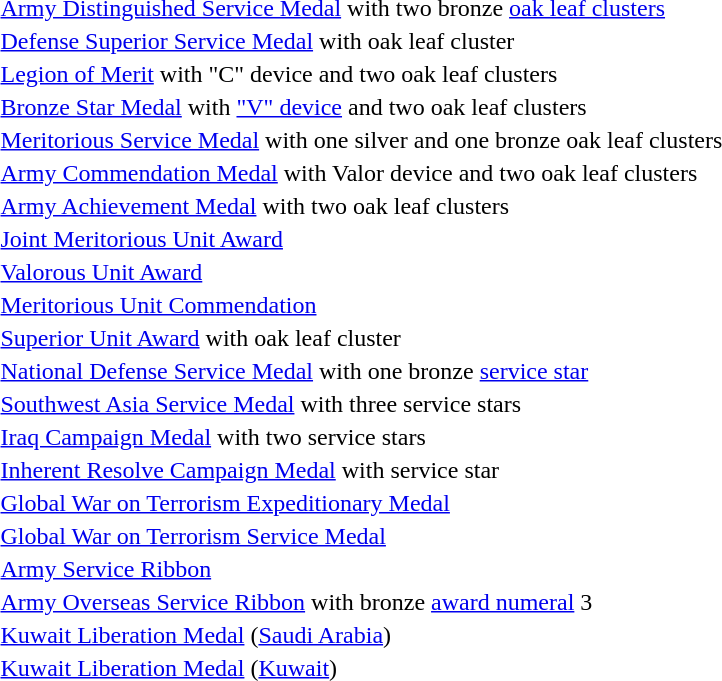<table>
<tr>
<td><span></span><span></span> <a href='#'>Army Distinguished Service Medal</a> with two bronze <a href='#'>oak leaf clusters</a></td>
</tr>
<tr>
<td> <a href='#'>Defense Superior Service Medal</a> with oak leaf cluster</td>
</tr>
<tr>
<td><span></span><span></span><span></span> <a href='#'>Legion of Merit</a> with "C" device and two oak leaf clusters</td>
</tr>
<tr>
<td><span></span><span></span><span></span> <a href='#'>Bronze Star Medal</a> with <a href='#'>"V" device</a> and two oak leaf clusters</td>
</tr>
<tr>
<td><span></span><span></span> <a href='#'>Meritorious Service Medal</a> with one silver and one bronze oak leaf clusters</td>
</tr>
<tr>
<td><span></span><span></span><span></span> <a href='#'>Army Commendation Medal</a> with Valor device and two oak leaf clusters</td>
</tr>
<tr>
<td><span></span><span></span> <a href='#'>Army Achievement Medal</a> with two oak leaf clusters</td>
</tr>
<tr>
<td> <a href='#'>Joint Meritorious Unit Award</a></td>
</tr>
<tr>
<td> <a href='#'>Valorous Unit Award</a></td>
</tr>
<tr>
<td> <a href='#'>Meritorious Unit Commendation</a></td>
</tr>
<tr>
<td> <a href='#'>Superior Unit Award</a> with oak leaf cluster</td>
</tr>
<tr>
<td> <a href='#'>National Defense Service Medal</a> with one bronze <a href='#'>service star</a></td>
</tr>
<tr>
<td><span></span><span></span><span></span> <a href='#'>Southwest Asia Service Medal</a> with three service stars</td>
</tr>
<tr>
<td><span></span><span></span> <a href='#'>Iraq Campaign Medal</a> with two service stars</td>
</tr>
<tr>
<td> <a href='#'>Inherent Resolve Campaign Medal</a> with service star</td>
</tr>
<tr>
<td> <a href='#'>Global War on Terrorism Expeditionary Medal</a></td>
</tr>
<tr>
<td> <a href='#'>Global War on Terrorism Service Medal</a></td>
</tr>
<tr>
<td> <a href='#'>Army Service Ribbon</a></td>
</tr>
<tr>
<td><span></span> <a href='#'>Army Overseas Service Ribbon</a> with bronze <a href='#'>award numeral</a> 3</td>
</tr>
<tr>
<td> <a href='#'>Kuwait Liberation Medal</a> (<a href='#'>Saudi Arabia</a>)</td>
</tr>
<tr>
<td> <a href='#'>Kuwait Liberation Medal</a> (<a href='#'>Kuwait</a>)</td>
</tr>
</table>
